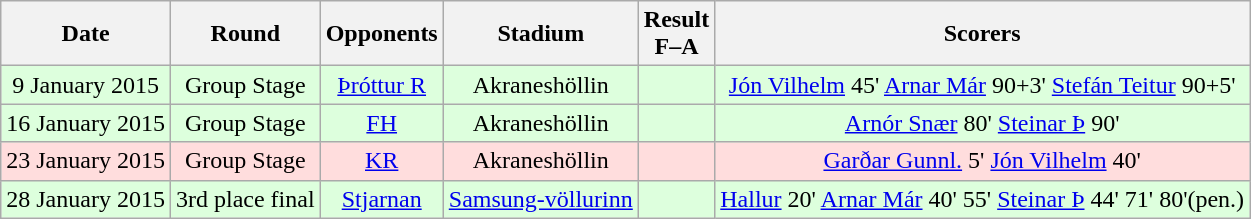<table class="wikitable" style="text-align:center">
<tr>
<th>Date</th>
<th>Round</th>
<th>Opponents</th>
<th>Stadium</th>
<th>Result<br>F–A</th>
<th>Scorers</th>
</tr>
<tr bgcolor="#ddffdd">
<td>9 January 2015</td>
<td>Group Stage</td>
<td><a href='#'>Þróttur R</a></td>
<td>Akraneshöllin</td>
<td></td>
<td><a href='#'>Jón Vilhelm</a> 45' <a href='#'>Arnar Már</a> 90+3' <a href='#'>Stefán Teitur</a> 90+5'</td>
</tr>
<tr bgcolor="#ddffdd">
<td>16 January 2015</td>
<td>Group Stage</td>
<td><a href='#'>FH</a></td>
<td>Akraneshöllin</td>
<td></td>
<td><a href='#'>Arnór Snær</a> 80' <a href='#'>Steinar Þ</a> 90'</td>
</tr>
<tr bgcolor="#ffdddd">
<td>23 January 2015</td>
<td>Group Stage</td>
<td><a href='#'>KR</a></td>
<td>Akraneshöllin</td>
<td></td>
<td><a href='#'>Garðar Gunnl.</a> 5' <a href='#'>Jón Vilhelm</a> 40'</td>
</tr>
<tr bgcolor="#ddffdd">
<td>28 January 2015</td>
<td>3rd place final</td>
<td><a href='#'>Stjarnan</a></td>
<td><a href='#'>Samsung-völlurinn</a></td>
<td></td>
<td><a href='#'>Hallur</a> 20' <a href='#'>Arnar Már</a> 40' 55' <a href='#'>Steinar Þ</a> 44' 71' 80'(pen.)</td>
</tr>
</table>
